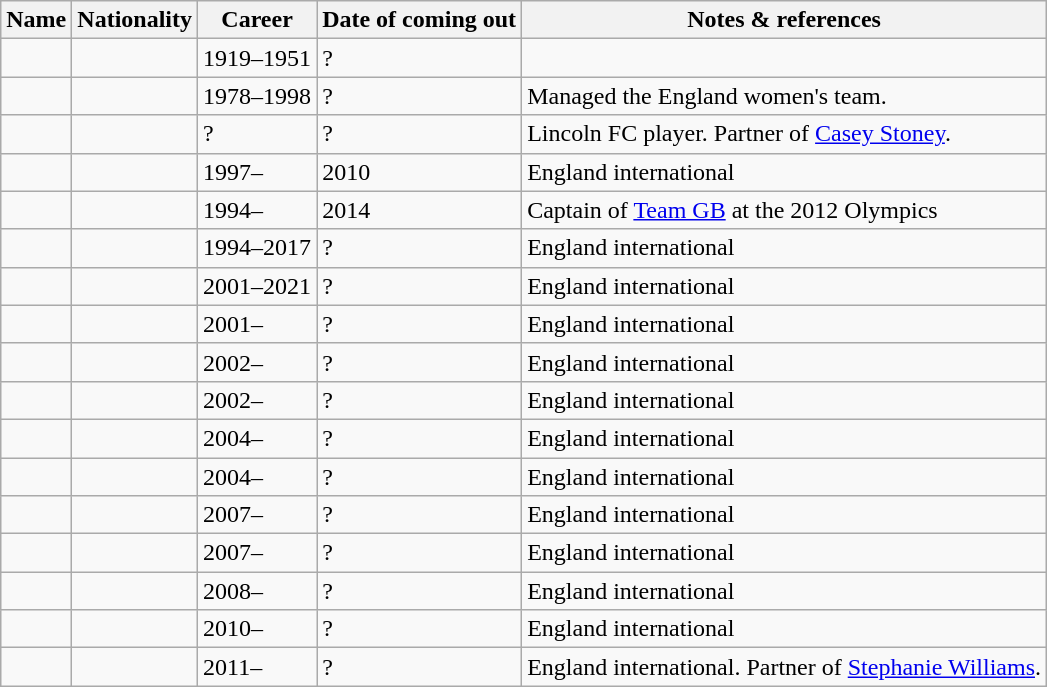<table class="wikitable sortable">
<tr>
<th>Name</th>
<th>Nationality</th>
<th>Career</th>
<th>Date of coming out</th>
<th>Notes & references</th>
</tr>
<tr>
<td></td>
<td></td>
<td>1919–1951</td>
<td>?</td>
<td></td>
</tr>
<tr>
<td></td>
<td></td>
<td>1978–1998</td>
<td>?</td>
<td>Managed the England women's team.</td>
</tr>
<tr>
<td></td>
<td></td>
<td>?</td>
<td>?</td>
<td>Lincoln FC player. Partner of <a href='#'>Casey Stoney</a>.</td>
</tr>
<tr>
<td></td>
<td></td>
<td>1997–</td>
<td>2010</td>
<td>England international</td>
</tr>
<tr>
<td></td>
<td></td>
<td>1994–</td>
<td>2014</td>
<td>Captain of <a href='#'>Team GB</a> at the 2012 Olympics</td>
</tr>
<tr>
<td></td>
<td></td>
<td>1994–2017</td>
<td>?</td>
<td>England international</td>
</tr>
<tr>
<td></td>
<td></td>
<td>2001–2021</td>
<td>?</td>
<td>England international</td>
</tr>
<tr>
<td></td>
<td></td>
<td>2001–</td>
<td>?</td>
<td>England international </td>
</tr>
<tr>
<td></td>
<td></td>
<td>2002–</td>
<td>?</td>
<td>England international </td>
</tr>
<tr>
<td></td>
<td></td>
<td>2002–</td>
<td>?</td>
<td>England international</td>
</tr>
<tr>
<td></td>
<td></td>
<td>2004–</td>
<td>?</td>
<td>England international</td>
</tr>
<tr>
<td></td>
<td></td>
<td>2004–</td>
<td>?</td>
<td>England international</td>
</tr>
<tr>
<td></td>
<td></td>
<td>2007–</td>
<td>?</td>
<td>England international</td>
</tr>
<tr>
<td></td>
<td></td>
<td>2007–</td>
<td>?</td>
<td>England international</td>
</tr>
<tr>
<td></td>
<td></td>
<td>2008–</td>
<td>?</td>
<td>England international</td>
</tr>
<tr>
<td></td>
<td></td>
<td>2010–</td>
<td>?</td>
<td>England international</td>
</tr>
<tr>
<td></td>
<td></td>
<td>2011–</td>
<td>?</td>
<td>England international. Partner of <a href='#'>Stephanie Williams</a>. </td>
</tr>
</table>
